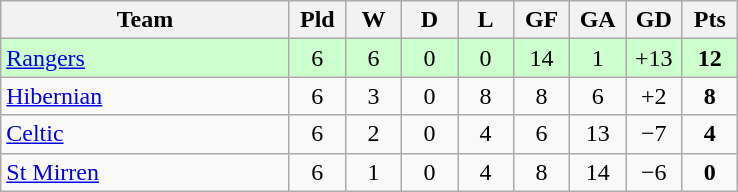<table class="wikitable" style="text-align: center;">
<tr>
<th width=185>Team</th>
<th width=30>Pld</th>
<th width=30>W</th>
<th width=30>D</th>
<th width=30>L</th>
<th width=30>GF</th>
<th width=30>GA</th>
<th width=30>GD</th>
<th width=30>Pts</th>
</tr>
<tr bgcolor=#ccffcc>
<td align=left><a href='#'>Rangers</a></td>
<td>6</td>
<td>6</td>
<td>0</td>
<td>0</td>
<td>14</td>
<td>1</td>
<td>+13</td>
<td><strong>12</strong></td>
</tr>
<tr>
<td align=left><a href='#'>Hibernian</a></td>
<td>6</td>
<td>3</td>
<td>0</td>
<td>8</td>
<td>8</td>
<td>6</td>
<td>+2</td>
<td><strong>8</strong></td>
</tr>
<tr>
<td align=left><a href='#'>Celtic</a></td>
<td>6</td>
<td>2</td>
<td>0</td>
<td>4</td>
<td>6</td>
<td>13</td>
<td>−7</td>
<td><strong>4</strong></td>
</tr>
<tr>
<td align=left><a href='#'>St Mirren</a></td>
<td>6</td>
<td>1</td>
<td>0</td>
<td>4</td>
<td>8</td>
<td>14</td>
<td>−6</td>
<td><strong>0</strong></td>
</tr>
</table>
